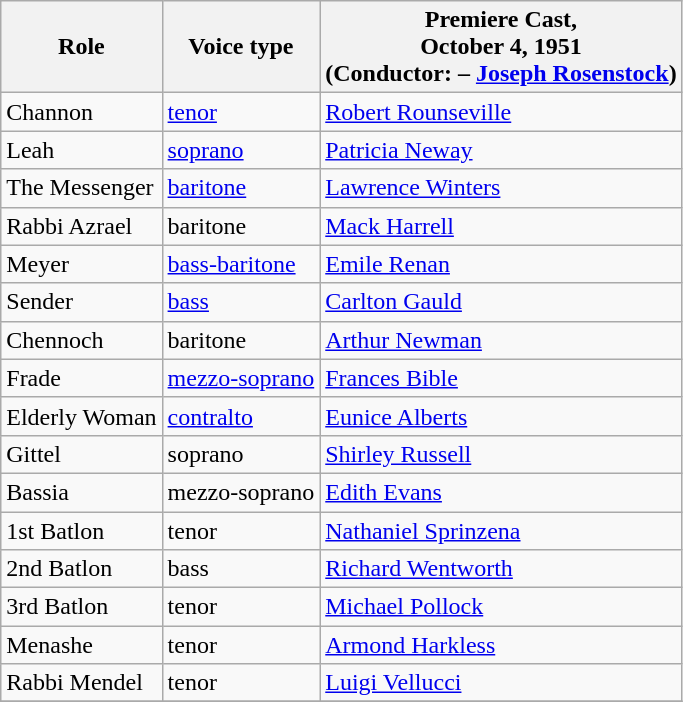<table class="wikitable">
<tr>
<th>Role</th>
<th>Voice type</th>
<th>Premiere Cast,<br>  October 4, 1951 <br>(Conductor: – <a href='#'>Joseph Rosenstock</a>)</th>
</tr>
<tr>
<td>Channon</td>
<td><a href='#'>tenor</a></td>
<td><a href='#'>Robert Rounseville</a></td>
</tr>
<tr>
<td>Leah</td>
<td><a href='#'>soprano</a></td>
<td><a href='#'>Patricia Neway</a></td>
</tr>
<tr>
<td>The Messenger</td>
<td><a href='#'>baritone</a></td>
<td><a href='#'>Lawrence Winters</a></td>
</tr>
<tr>
<td>Rabbi Azrael</td>
<td>baritone</td>
<td><a href='#'>Mack Harrell</a></td>
</tr>
<tr>
<td>Meyer</td>
<td><a href='#'>bass-baritone</a></td>
<td><a href='#'>Emile Renan</a></td>
</tr>
<tr>
<td>Sender</td>
<td><a href='#'>bass</a></td>
<td><a href='#'>Carlton Gauld</a></td>
</tr>
<tr>
<td>Chennoch</td>
<td>baritone</td>
<td><a href='#'>Arthur Newman</a></td>
</tr>
<tr>
<td>Frade</td>
<td><a href='#'>mezzo-soprano</a></td>
<td><a href='#'>Frances Bible</a></td>
</tr>
<tr>
<td>Elderly Woman</td>
<td><a href='#'>contralto</a></td>
<td><a href='#'>Eunice Alberts</a></td>
</tr>
<tr>
<td>Gittel</td>
<td>soprano</td>
<td><a href='#'>Shirley Russell</a></td>
</tr>
<tr>
<td>Bassia</td>
<td>mezzo-soprano</td>
<td><a href='#'>Edith Evans</a></td>
</tr>
<tr>
<td>1st Batlon</td>
<td>tenor</td>
<td><a href='#'>Nathaniel Sprinzena</a></td>
</tr>
<tr>
<td>2nd Batlon</td>
<td>bass</td>
<td><a href='#'>Richard Wentworth</a></td>
</tr>
<tr>
<td>3rd Batlon</td>
<td>tenor</td>
<td><a href='#'>Michael Pollock</a></td>
</tr>
<tr>
<td>Menashe</td>
<td>tenor</td>
<td><a href='#'>Armond Harkless</a></td>
</tr>
<tr>
<td>Rabbi Mendel</td>
<td>tenor</td>
<td><a href='#'>Luigi Vellucci</a></td>
</tr>
<tr>
</tr>
</table>
